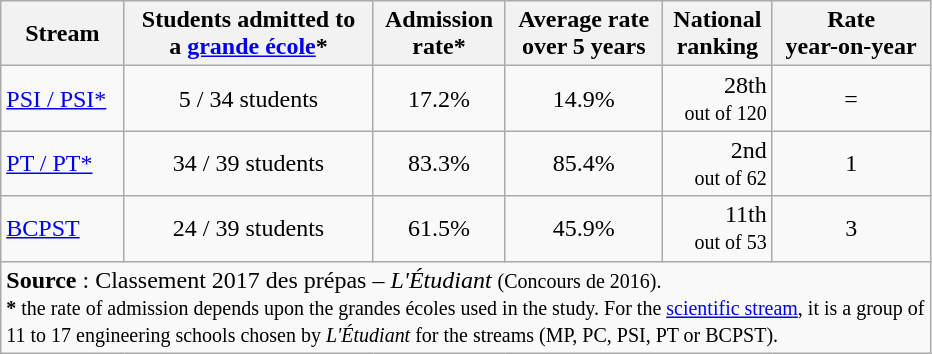<table class="wikitable centre" style="text-align:right">
<tr>
<th>Stream</th>
<th>Students admitted to<br>a <a href='#'>grande école</a>*</th>
<th>Admission<br>rate*</th>
<th>Average rate<br>over 5 years</th>
<th>National<br>ranking</th>
<th>Rate<br>year-on-year</th>
</tr>
<tr>
<td align=left><a href='#'>PSI / PSI*</a></td>
<td align="center">5 / 34 students</td>
<td align="center">17.2%</td>
<td align="center">14.9%</td>
<td align="right">28th<br><small>out of 120</small></td>
<td align="center">=</td>
</tr>
<tr>
<td align=left><a href='#'>PT / PT*</a></td>
<td align="center">34 / 39 students</td>
<td align="center">83.3%</td>
<td align="center">85.4%</td>
<td align="right">2nd<br><small>out of 62</small></td>
<td align="center">1</td>
</tr>
<tr>
<td align=left><a href='#'>BCPST</a></td>
<td align="center">24 / 39 students</td>
<td align="center">61.5%</td>
<td align="center">45.9%</td>
<td align="right">11th<br><small>out of 53</small></td>
<td align="center">3</td>
</tr>
<tr>
<td align="left" colspan="6"><strong>Source</strong> : Classement 2017 des prépas – <em>L'Étudiant</em> <small>(Concours de 2016).<br><strong>*</strong> the rate of admission depends upon the grandes écoles used in the study. For the <a href='#'>scientific stream</a>, it is a group of <br>11 to 17 engineering schools chosen by <em>L'Étudiant</em> for the streams (MP, PC, PSI, PT or BCPST).</small></td>
</tr>
</table>
